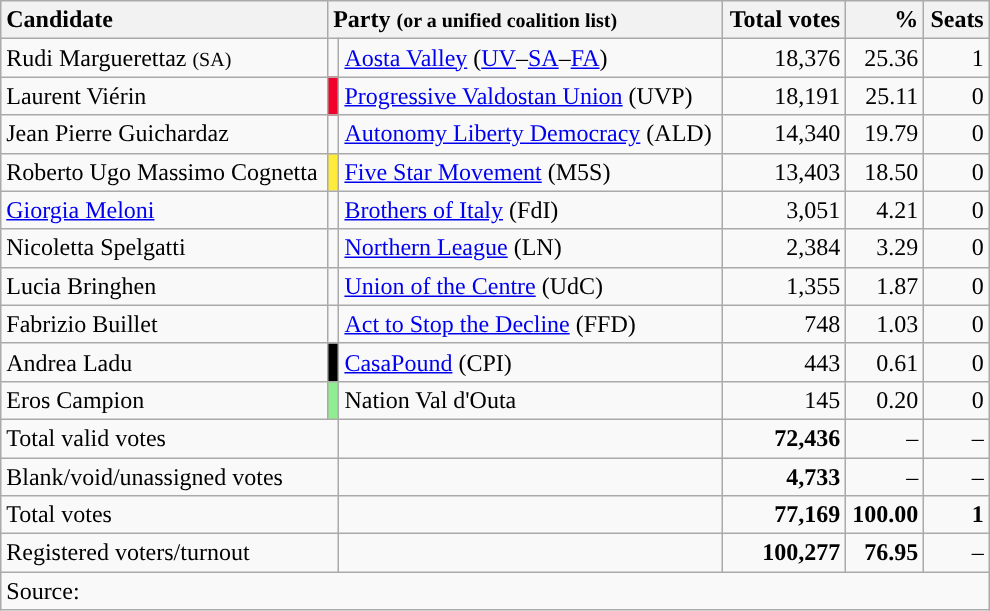<table class="wikitable" style="width:660px">
<tr>
<th style="text-align:left;">Candidate</th>
<th colspan="2" style="text-align:left;">Party <small>(or a unified coalition list)</small></th>
<th style="text-align:right;">Total votes</th>
<th style="text-align:right;">%</th>
<th style="text-align:right;">Seats</th>
</tr>
<tr>
<td style="text-align:left;">Rudi Marguerettaz <small>(SA)</small></td>
<td style="background:"></td>
<td style="text-align:left;"><a href='#'>Aosta Valley</a> (<a href='#'>UV</a>–<a href='#'>SA</a>–<a href='#'>FA</a>)</td>
<td style="text-align:right;">18,376</td>
<td style="text-align:right;">25.36</td>
<td style="text-align:right;">1</td>
</tr>
<tr>
<td style="text-align:left;">Laurent Viérin</td>
<td style="background:#f0002b;"></td>
<td style="text-align:left;"><a href='#'>Progressive Valdostan Union</a> (UVP)</td>
<td style="text-align:right;">18,191</td>
<td style="text-align:right;">25.11</td>
<td style="text-align:right;">0</td>
</tr>
<tr>
<td style="text-align:left;">Jean Pierre Guichardaz</td>
<td></td>
<td style="text-align:left;"><a href='#'>Autonomy Liberty Democracy</a> (ALD)</td>
<td style="text-align:right;">14,340</td>
<td style="text-align:right;">19.79</td>
<td style="text-align:right;">0</td>
</tr>
<tr>
<td style="text-align:left;">Roberto Ugo Massimo Cognetta</td>
<td style="background:#ffeb3b;"></td>
<td style="text-align:left;"><a href='#'>Five Star Movement</a> (M5S)</td>
<td style="text-align:right;">13,403</td>
<td style="text-align:right;">18.50</td>
<td style="text-align:right;">0</td>
</tr>
<tr>
<td style="text-align:left;"><a href='#'>Giorgia Meloni</a></td>
<td></td>
<td style="text-align:left;"><a href='#'>Brothers of Italy</a> (FdI)</td>
<td style="text-align:right;">3,051</td>
<td style="text-align:right;">4.21</td>
<td style="text-align:right;">0</td>
</tr>
<tr>
<td style="text-align:left;">Nicoletta Spelgatti</td>
<td></td>
<td style="text-align:left;"><a href='#'>Northern League</a> (LN)</td>
<td style="text-align:right;">2,384</td>
<td style="text-align:right;">3.29</td>
<td style="text-align:right;">0</td>
</tr>
<tr>
<td style="text-align:left;">Lucia Bringhen</td>
<td></td>
<td style="text-align:left;"><a href='#'>Union of the Centre</a> (UdC)</td>
<td style="text-align:right;">1,355</td>
<td style="text-align:right;">1.87</td>
<td style="text-align:right;">0</td>
</tr>
<tr>
<td style="text-align:left;">Fabrizio Buillet</td>
<td></td>
<td style="text-align:left;"><a href='#'>Act to Stop the Decline</a> (FFD)</td>
<td style="text-align:right;">748</td>
<td style="text-align:right;">1.03</td>
<td style="text-align:right;">0</td>
</tr>
<tr>
<td style="text-align:left;">Andrea Ladu</td>
<td style="background:black;"></td>
<td style="text-align:left;"><a href='#'>CasaPound</a> (CPI)</td>
<td style="text-align:right;">443</td>
<td style="text-align:right;">0.61</td>
<td style="text-align:right;">0</td>
</tr>
<tr>
<td style="text-align:left;">Eros Campion</td>
<td style="background:lightgreen;"></td>
<td style="text-align:left;">Nation Val d'Outa</td>
<td style="text-align:right;">145</td>
<td style="text-align:right;">0.20</td>
<td style="text-align:right;">0</td>
</tr>
<tr>
<td style="text-align:left;" colspan="2">Total valid votes</td>
<td></td>
<td style="text-align:right;"><strong>72,436</strong></td>
<td style="text-align:right;">–</td>
<td style="text-align:right;">–</td>
</tr>
<tr>
<td style="text-align:left;" colspan="2">Blank/void/unassigned votes</td>
<td></td>
<td style="text-align:right;"><strong>4,733</strong></td>
<td style="text-align:right;">–</td>
<td style="text-align:right;">–</td>
</tr>
<tr>
<td style="text-align:left;" colspan="2">Total votes</td>
<td></td>
<td style="text-align:right;"><strong>77,169</strong></td>
<td style="text-align:right;"><strong>100.00</strong></td>
<td style="text-align:right;"><strong>1</strong></td>
</tr>
<tr>
<td style="text-align:left;" colspan="2">Registered voters/turnout</td>
<td></td>
<td style="text-align:right;"><strong>100,277</strong></td>
<td style="text-align:right;"><strong>76.95</strong></td>
<td style="text-align:right;">–</td>
</tr>
<tr>
<td style="text-align:left;" colspan="8">Source:  </td>
</tr>
</table>
